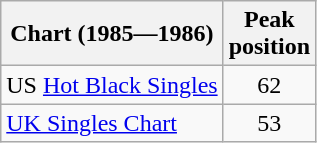<table class="wikitable sortable" style="text-align:center;">
<tr>
<th>Chart (1985—1986)</th>
<th>Peak<br>position</th>
</tr>
<tr>
<td align="left">US <a href='#'>Hot Black Singles</a></td>
<td>62</td>
</tr>
<tr>
<td align="left"><a href='#'>UK Singles Chart</a></td>
<td>53</td>
</tr>
</table>
